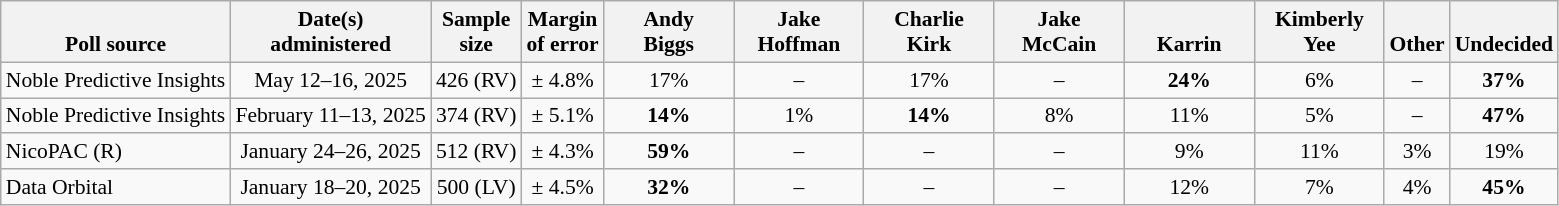<table class="wikitable" style="font-size:90%;text-align:center;">
<tr valign=bottom>
<th>Poll source</th>
<th>Date(s)<br>administered</th>
<th>Sample<br>size</th>
<th>Margin<br>of error</th>
<th style="width:80px;">Andy<br>Biggs</th>
<th style="width:80px;">Jake<br>Hoffman</th>
<th style="width:80px;">Charlie<br>Kirk</th>
<th style="width:80px;">Jake<br>McCain</th>
<th style="width:80px;">Karrin<br></th>
<th style="width:80px;">Kimberly<br>Yee</th>
<th>Other</th>
<th>Undecided</th>
</tr>
<tr>
<td style="text-align:left;">Noble Predictive Insights</td>
<td>May 12–16, 2025</td>
<td>426 (RV)</td>
<td>± 4.8%</td>
<td>17%</td>
<td>–</td>
<td>17%</td>
<td>–</td>
<td><strong>24%</strong></td>
<td>6%</td>
<td>–</td>
<td><strong>37%</strong></td>
</tr>
<tr>
<td style="text-align:left;">Noble Predictive Insights</td>
<td>February 11–13, 2025</td>
<td>374 (RV)</td>
<td>± 5.1%</td>
<td><strong>14%</strong></td>
<td>1%</td>
<td><strong>14%</strong></td>
<td>8%</td>
<td>11%</td>
<td>5%</td>
<td>–</td>
<td><strong>47%</strong></td>
</tr>
<tr>
<td style="text-align:left;">NicoPAC (R)</td>
<td>January 24–26, 2025</td>
<td>512 (RV)</td>
<td>± 4.3%</td>
<td><strong>59%</strong></td>
<td>–</td>
<td>–</td>
<td>–</td>
<td>9%</td>
<td>11%</td>
<td>3%</td>
<td>19%</td>
</tr>
<tr>
<td style="text-align:left;">Data Orbital</td>
<td>January 18–20, 2025</td>
<td>500 (LV)</td>
<td>± 4.5%</td>
<td><strong>32%</strong></td>
<td>–</td>
<td>–</td>
<td>–</td>
<td>12%</td>
<td>7%</td>
<td>4%</td>
<td><strong>45%</strong></td>
</tr>
</table>
